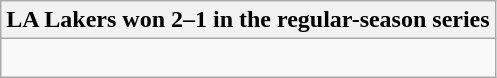<table class="wikitable collapsible collapsed">
<tr>
<th>LA Lakers won 2–1 in the regular-season series</th>
</tr>
<tr>
<td><br>

</td>
</tr>
</table>
